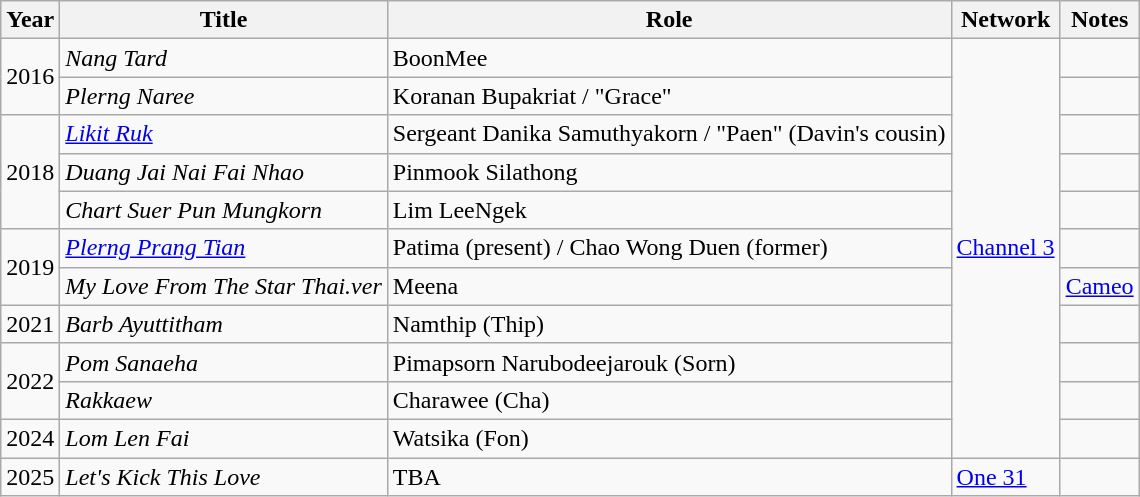<table class="wikitable sortable">
<tr>
<th>Year</th>
<th>Title</th>
<th>Role</th>
<th>Network</th>
<th class="unsortable">Notes</th>
</tr>
<tr>
<td rowspan="2">2016</td>
<td><em> Nang Tard </em></td>
<td>BoonMee</td>
<td rowspan="11"><a href='#'>Channel 3</a></td>
<td></td>
</tr>
<tr>
<td><em> Plerng Naree </em></td>
<td>Koranan Bupakriat / "Grace"</td>
<td></td>
</tr>
<tr>
<td rowspan="3">2018</td>
<td><em> <a href='#'>Likit Ruk</a> </em></td>
<td>Sergeant Danika Samuthyakorn / "Paen" (Davin's cousin)</td>
<td></td>
</tr>
<tr>
<td><em> Duang Jai Nai Fai Nhao  </em></td>
<td>Pinmook Silathong</td>
<td></td>
</tr>
<tr>
<td><em> Chart Suer Pun Mungkorn  </em></td>
<td>Lim LeeNgek</td>
<td></td>
</tr>
<tr>
<td rowspan="2">2019</td>
<td><em><a href='#'>Plerng Prang Tian</a></em></td>
<td>Patima (present) / Chao Wong Duen (former)</td>
<td></td>
</tr>
<tr>
<td><em> My Love From The Star Thai.ver </em></td>
<td>Meena</td>
<td><a href='#'>Cameo</a></td>
</tr>
<tr>
<td rowspan="1">2021</td>
<td><em> Barb Ayuttitham </em></td>
<td>Namthip (Thip)</td>
<td></td>
</tr>
<tr>
<td rowspan="2">2022</td>
<td><em>Pom Sanaeha</em></td>
<td>Pimapsorn Narubodeejarouk (Sorn)</td>
<td></td>
</tr>
<tr>
<td><em>Rakkaew</em></td>
<td>Charawee (Cha)</td>
<td></td>
</tr>
<tr>
<td rowspan="1">2024</td>
<td><em>Lom Len Fai</em></td>
<td>Watsika (Fon)</td>
<td></td>
</tr>
<tr>
<td rowspan="1">2025</td>
<td><em> Let's Kick This Love</em></td>
<td>TBA</td>
<td><a href='#'>One 31</a></td>
</tr>
</table>
